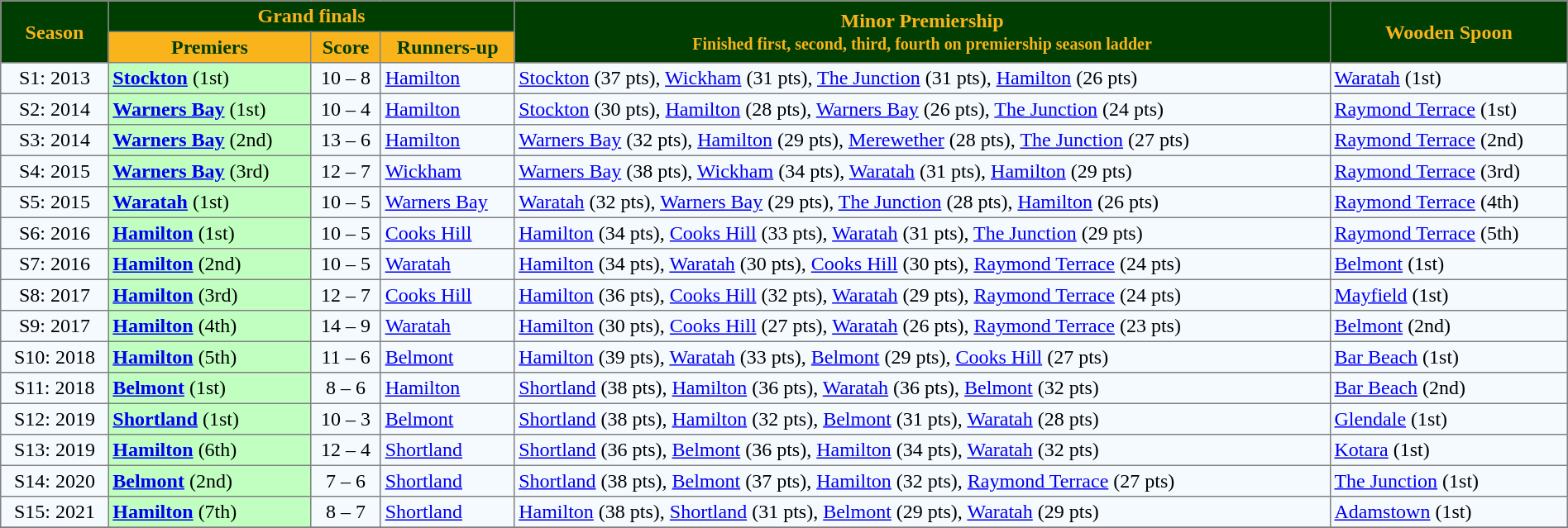<table border="1" cellpadding="3" cellspacing="0" style="border-collapse:collapse; width:100%;">
<tr style="background:#003D01;">
<th rowspan=2 style="color:#F9B41B;">Season</th>
<th colspan=3 style="color:#F9B41B;">Grand finals</th>
<th rowspan=2 style="color:#F9B41B;" "width:30%;">Minor Premiership<br><small>Finished first, second, third, fourth on premiership season ladder</small></th>
<th rowspan=2 style="color:#F9B41B;" "width:15%">Wooden Spoon</th>
</tr>
<tr style="background:#F9B41B;">
<th style="color:#003D01;" "width:15%;">Premiers</th>
<th style="color:#003D01;" "width:6%;">Score</th>
<th style="color:#003D01;" "width:15%;">Runners-up</th>
</tr>
<tr style="background:#f5faff;">
<td align=center>S1: 2013</td>
<td align=left style="background:#C0FFC0"> <strong><a href='#'>Stockton</a></strong> (1st)</td>
<td style="text-align:center;">10 – 8</td>
<td align=left> <a href='#'>Hamilton</a></td>
<td align=left> <a href='#'>Stockton</a> (37 pts),  <a href='#'>Wickham</a> (31 pts),  <a href='#'>The Junction</a> (31 pts),  <a href='#'>Hamilton</a> (26 pts)</td>
<td> <a href='#'>Waratah</a> (1st)</td>
</tr>
<tr style="background:#f5faff;">
<td align=center>S2: 2014</td>
<td align=left style="background:#C0FFC0"> <strong><a href='#'>Warners Bay</a></strong> (1st)</td>
<td style="text-align:center;">10 – 4</td>
<td align=left> <a href='#'>Hamilton</a></td>
<td align=left> <a href='#'>Stockton</a> (30 pts),  <a href='#'>Hamilton</a> (28 pts),  <a href='#'>Warners Bay</a> (26 pts),  <a href='#'>The Junction</a> (24 pts)</td>
<td> <a href='#'>Raymond Terrace</a> (1st)</td>
</tr>
<tr style="background:#f5faff;">
<td align=center>S3: 2014</td>
<td align=left style="background:#C0FFC0"> <strong><a href='#'>Warners Bay</a></strong> (2nd)</td>
<td style="text-align:center;">13 – 6</td>
<td align=left> <a href='#'>Hamilton</a></td>
<td align=left> <a href='#'>Warners Bay</a> (32 pts),  <a href='#'>Hamilton</a> (29 pts),  <a href='#'>Merewether</a> (28 pts),  <a href='#'>The Junction</a> (27 pts)</td>
<td> <a href='#'>Raymond Terrace</a> (2nd)</td>
</tr>
<tr style="background:#f5faff;">
<td align=center>S4: 2015</td>
<td align=left style="background:#C0FFC0"> <strong><a href='#'>Warners Bay</a></strong> (3rd)</td>
<td style="text-align:center;">12 – 7</td>
<td align=left> <a href='#'>Wickham</a></td>
<td align=left> <a href='#'>Warners Bay</a> (38 pts),  <a href='#'>Wickham</a> (34 pts),  <a href='#'>Waratah</a> (31 pts),  <a href='#'>Hamilton</a> (29 pts)</td>
<td> <a href='#'>Raymond Terrace</a> (3rd)</td>
</tr>
<tr style="background:#f5faff;">
<td align=center>S5: 2015</td>
<td align=left style="background:#C0FFC0"> <strong><a href='#'>Waratah</a></strong> (1st)</td>
<td style="text-align:center;">10 – 5</td>
<td align=left> <a href='#'>Warners Bay</a></td>
<td align=left> <a href='#'>Waratah</a> (32 pts),  <a href='#'>Warners Bay</a> (29 pts),  <a href='#'>The Junction</a> (28 pts),  <a href='#'>Hamilton</a> (26 pts)</td>
<td> <a href='#'>Raymond Terrace</a> (4th)</td>
</tr>
<tr style="background:#f5faff;">
<td align=center>S6: 2016</td>
<td align=left style="background:#C0FFC0"> <strong><a href='#'>Hamilton</a></strong> (1st)</td>
<td style="text-align:center;">10 – 5</td>
<td align=left> <a href='#'>Cooks Hill</a></td>
<td align=left> <a href='#'>Hamilton</a> (34 pts),  <a href='#'>Cooks Hill</a> (33 pts),  <a href='#'>Waratah</a> (31 pts),  <a href='#'>The Junction</a> (29 pts)</td>
<td> <a href='#'>Raymond Terrace</a> (5th)</td>
</tr>
<tr style="background:#f5faff;">
<td align=center>S7: 2016</td>
<td align=left style="background:#C0FFC0"> <strong><a href='#'>Hamilton</a></strong> (2nd)</td>
<td style="text-align:center;">10 – 5</td>
<td align=left> <a href='#'>Waratah</a></td>
<td align=left> <a href='#'>Hamilton</a> (34 pts),  <a href='#'>Waratah</a> (30 pts),  <a href='#'>Cooks Hill</a> (30 pts),  <a href='#'>Raymond Terrace</a> (24 pts)</td>
<td> <a href='#'>Belmont</a> (1st)</td>
</tr>
<tr style="background:#f5faff;">
<td align=center>S8: 2017</td>
<td align="left" style="background:#C0FFC0"> <strong><a href='#'>Hamilton</a></strong> (3rd)</td>
<td style="text-align:center;">12 – 7</td>
<td align="left"> <a href='#'>Cooks Hill</a></td>
<td align=left> <a href='#'>Hamilton</a> (36 pts),  <a href='#'>Cooks Hill</a> (32 pts),  <a href='#'>Waratah</a> (29 pts),  <a href='#'>Raymond Terrace</a> (24 pts)</td>
<td> <a href='#'>Mayfield</a> (1st)</td>
</tr>
<tr style="background:#f5faff;">
<td align=center>S9: 2017</td>
<td align="left" style="background:#C0FFC0"> <strong><a href='#'>Hamilton</a></strong> (4th)</td>
<td style="text-align:center;">14 – 9</td>
<td align="left"> <a href='#'>Waratah</a></td>
<td align=left> <a href='#'>Hamilton</a> (30 pts),  <a href='#'>Cooks Hill</a> (27 pts),  <a href='#'>Waratah</a> (26 pts),  <a href='#'>Raymond Terrace</a> (23 pts)</td>
<td> <a href='#'>Belmont</a> (2nd)</td>
</tr>
<tr style="background:#f5faff;">
<td align=center>S10: 2018</td>
<td align="left" style="background:#C0FFC0"> <strong><a href='#'>Hamilton</a></strong> (5th)</td>
<td style="text-align:center;">11 – 6</td>
<td align="left"> <a href='#'>Belmont</a></td>
<td align=left> <a href='#'>Hamilton</a> (39 pts),  <a href='#'>Waratah</a> (33 pts),  <a href='#'>Belmont</a> (29 pts),  <a href='#'>Cooks Hill</a> (27 pts)</td>
<td> <a href='#'>Bar Beach</a> (1st)</td>
</tr>
<tr style="background:#f5faff;">
<td align=center>S11: 2018</td>
<td align="left" style="background:#C0FFC0"> <strong><a href='#'>Belmont</a></strong> (1st)</td>
<td style="text-align:center;">8 – 6</td>
<td align="left"> <a href='#'>Hamilton</a></td>
<td align=left> <a href='#'>Shortland</a> (38 pts),  <a href='#'>Hamilton</a> (36 pts),  <a href='#'>Waratah</a> (36 pts),  <a href='#'>Belmont</a> (32 pts)</td>
<td> <a href='#'>Bar Beach</a> (2nd)</td>
</tr>
<tr style="background:#f5faff;">
<td align=center>S12: 2019</td>
<td align="left" style="background:#C0FFC0"> <strong><a href='#'>Shortland</a></strong> (1st)</td>
<td style="text-align:center;">10 – 3</td>
<td align="left"> <a href='#'>Belmont</a></td>
<td align=left> <a href='#'>Shortland</a> (38 pts),  <a href='#'>Hamilton</a> (32 pts),  <a href='#'>Belmont</a> (31 pts),  <a href='#'>Waratah</a> (28 pts)</td>
<td> <a href='#'>Glendale</a> (1st)</td>
</tr>
<tr style="background:#f5faff;">
<td align=center>S13: 2019</td>
<td align="left" style="background:#C0FFC0"> <strong><a href='#'>Hamilton</a></strong> (6th)</td>
<td style="text-align:center;">12 – 4</td>
<td align="left"> <a href='#'>Shortland</a></td>
<td align=left> <a href='#'>Shortland</a> (36 pts),  <a href='#'>Belmont</a> (36 pts),  <a href='#'>Hamilton</a> (34 pts),  <a href='#'>Waratah</a> (32 pts)</td>
<td> <a href='#'>Kotara</a> (1st)</td>
</tr>
<tr style="background:#f5faff;">
<td align=center>S14: 2020</td>
<td align="left" style="background:#C0FFC0"> <strong><a href='#'>Belmont</a></strong> (2nd)</td>
<td style="text-align:center;">7 – 6</td>
<td align="left"> <a href='#'>Shortland</a></td>
<td align=left> <a href='#'>Shortland</a> (38 pts),  <a href='#'>Belmont</a> (37 pts),  <a href='#'>Hamilton</a> (32 pts),  <a href='#'>Raymond Terrace</a> (27 pts)</td>
<td> <a href='#'>The Junction</a> (1st)</td>
</tr>
<tr style="background:#f5faff;">
<td align=center>S15: 2021</td>
<td align="left" style="background:#C0FFC0"> <strong><a href='#'>Hamilton</a></strong> (7th)</td>
<td style="text-align:center;">8 – 7</td>
<td align="left"> <a href='#'>Shortland</a></td>
<td align=left> <a href='#'>Hamilton</a> (38 pts),  <a href='#'>Shortland</a> (31 pts),  <a href='#'>Belmont</a> (29 pts),  <a href='#'>Waratah</a> (29 pts)</td>
<td>  <a href='#'>Adamstown</a> (1st)</td>
</tr>
<tr style="background:#f5faff;">
</tr>
</table>
